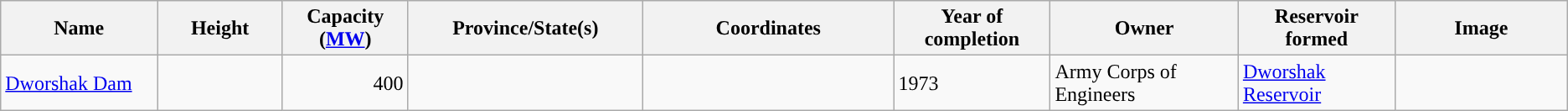<table class="wikitable sortable" border="1">
<tr>
<th width="10%">Name</th>
<th width="8%">Height</th>
<th width="8%">Capacity (<a href='#'>MW</a>)</th>
<th width="15%">Province/State(s)</th>
<th width="16%">Coordinates</th>
<th width="10%">Year of completion</th>
<th width="12%">Owner</th>
<th width="10%">Reservoir formed</th>
<th>Image</th>
</tr>
<tr>
<td><a href='#'>Dworshak Dam</a></td>
<td></td>
<td align=right>400</td>
<td></td>
<td></td>
<td>1973</td>
<td>Army Corps of Engineers</td>
<td><a href='#'>Dworshak Reservoir</a></td>
<td></td>
</tr>
</table>
